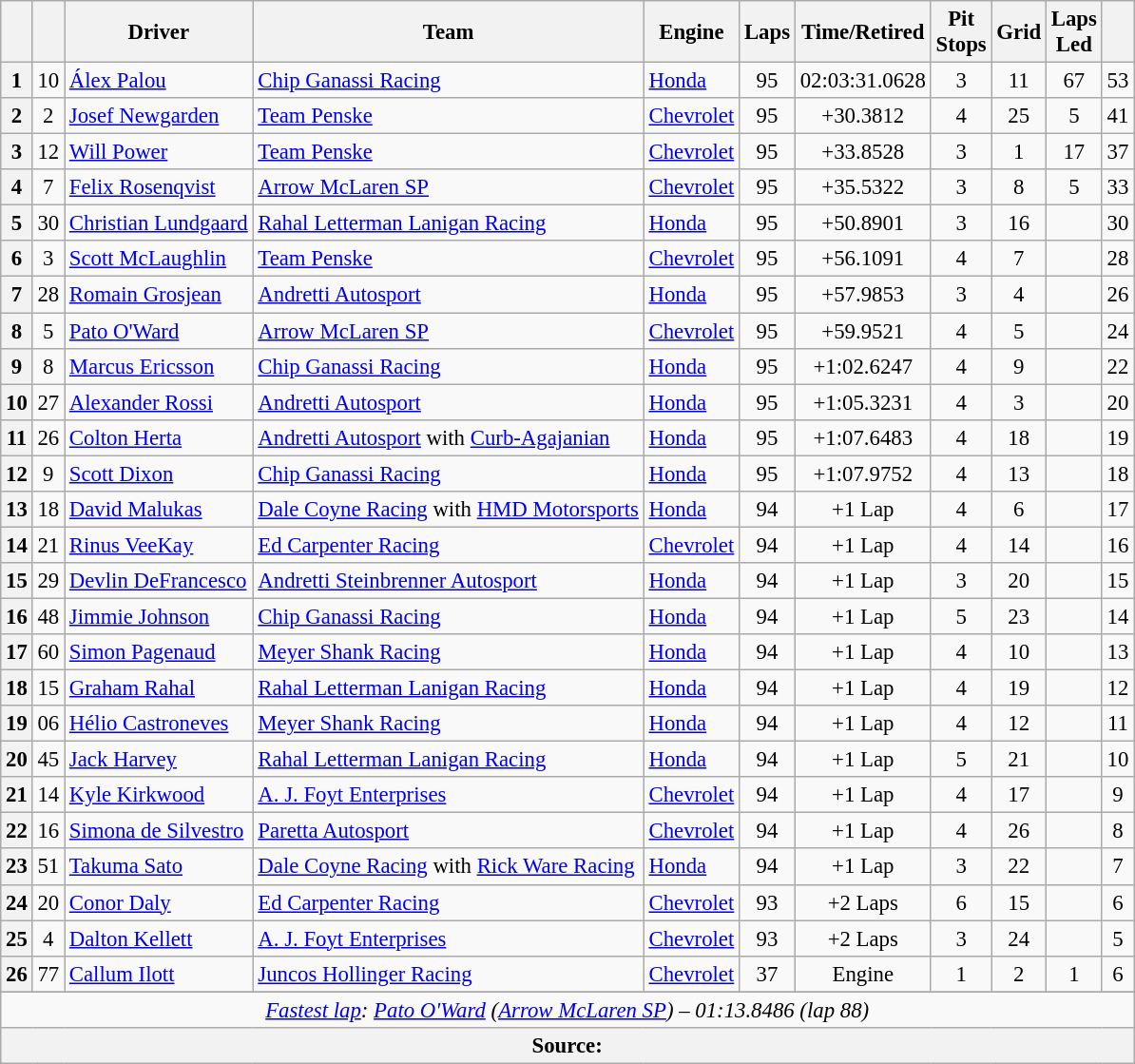<table class="wikitable sortable" style="font-size:95%;">
<tr>
<th scope="col"></th>
<th scope="col"></th>
<th scope="col">Driver</th>
<th scope="col">Team</th>
<th scope="col">Engine</th>
<th class="unsortable" scope="col">Laps</th>
<th class="unsortable" scope="col">Time/Retired</th>
<th scope="col">Pit<br>Stops</th>
<th scope="col">Grid</th>
<th scope="col">Laps<br>Led</th>
<th scope="col"></th>
</tr>
<tr>
<th>1</th>
<td align="center">10</td>
<td> <a href='#'>Álex Palou</a></td>
<td><a href='#'>Chip Ganassi Racing</a></td>
<td><a href='#'>Honda</a></td>
<td align="center">95</td>
<td align="center">02:03:31.0628</td>
<td align="center">3</td>
<td align="center">11</td>
<td align="center">67</td>
<td align="center">53</td>
</tr>
<tr>
<th>2</th>
<td align="center">2</td>
<td> <a href='#'>Josef Newgarden</a></td>
<td><a href='#'>Team Penske</a></td>
<td><a href='#'>Chevrolet</a></td>
<td align="center">95</td>
<td align="center">+30.3812</td>
<td align="center">4</td>
<td align="center">25</td>
<td align="center">5</td>
<td align="center">41</td>
</tr>
<tr>
<th>3</th>
<td align="center">12</td>
<td> <a href='#'>Will Power</a></td>
<td><a href='#'>Team Penske</a></td>
<td><a href='#'>Chevrolet</a></td>
<td align="center">95</td>
<td align="center">+33.8528</td>
<td align="center">3</td>
<td align="center">1</td>
<td align="center">17</td>
<td align="center">37</td>
</tr>
<tr>
<th>4</th>
<td align="center">7</td>
<td> <a href='#'>Felix Rosenqvist</a></td>
<td><a href='#'>Arrow McLaren SP</a></td>
<td><a href='#'>Chevrolet</a></td>
<td align="center">95</td>
<td align="center">+35.5322</td>
<td align="center">3</td>
<td align="center">8</td>
<td align="center">5</td>
<td align="center">33</td>
</tr>
<tr>
<th>5</th>
<td align="center">30</td>
<td> <a href='#'>Christian Lundgaard</a> <strong></strong></td>
<td><a href='#'>Rahal Letterman Lanigan Racing</a></td>
<td><a href='#'>Honda</a></td>
<td align="center">95</td>
<td align="center">+50.8901</td>
<td align="center">3</td>
<td align="center">16</td>
<td align="center"></td>
<td align="center">30</td>
</tr>
<tr>
<th>6</th>
<td align="center">3</td>
<td> <a href='#'>Scott McLaughlin</a></td>
<td><a href='#'>Team Penske</a></td>
<td><a href='#'>Chevrolet</a></td>
<td align="center">95</td>
<td align="center">+56.1091</td>
<td align="center">4</td>
<td align="center">7</td>
<td align="center"></td>
<td align="center">28</td>
</tr>
<tr>
<th>7</th>
<td align="center">28</td>
<td> <a href='#'>Romain Grosjean</a></td>
<td><a href='#'>Andretti Autosport</a></td>
<td><a href='#'>Honda</a></td>
<td align="center">95</td>
<td align="center">+57.9853</td>
<td align="center">3</td>
<td align="center">4</td>
<td align="center"></td>
<td align="center">26</td>
</tr>
<tr>
<th>8</th>
<td align="center">5</td>
<td> <a href='#'>Pato O'Ward</a></td>
<td><a href='#'>Arrow McLaren SP</a></td>
<td><a href='#'>Chevrolet</a></td>
<td align="center">95</td>
<td align="center">+59.9521</td>
<td align="center">4</td>
<td align="center">5</td>
<td align="center"></td>
<td align="center">24</td>
</tr>
<tr>
<th>9</th>
<td align="center">8</td>
<td> <a href='#'>Marcus Ericsson</a></td>
<td><a href='#'>Chip Ganassi Racing</a></td>
<td><a href='#'>Honda</a></td>
<td align="center">95</td>
<td align="center">+1:02.6247</td>
<td align="center">4</td>
<td align="center">9</td>
<td align="center"></td>
<td align="center">22</td>
</tr>
<tr>
<th>10</th>
<td align="center">27</td>
<td> <a href='#'>Alexander Rossi</a></td>
<td><a href='#'>Andretti Autosport</a></td>
<td><a href='#'>Honda</a></td>
<td align="center">95</td>
<td align="center">+1:05.3231</td>
<td align="center">4</td>
<td align="center">3</td>
<td align="center"></td>
<td align="center">20</td>
</tr>
<tr>
<th>11</th>
<td align="center">26</td>
<td> <a href='#'>Colton Herta</a> <strong></strong></td>
<td><a href='#'>Andretti Autosport</a> with <a href='#'>Curb-Agajanian</a></td>
<td><a href='#'>Honda</a></td>
<td align="center">95</td>
<td align="center">+1:07.6483</td>
<td align="center">4</td>
<td align="center">18</td>
<td align="center"></td>
<td align="center">19</td>
</tr>
<tr>
<th>12</th>
<td align="center">9</td>
<td> <a href='#'>Scott Dixon</a></td>
<td><a href='#'>Chip Ganassi Racing</a></td>
<td><a href='#'>Honda</a></td>
<td align="center">95</td>
<td align="center">+1:07.9752</td>
<td align="center">4</td>
<td align="center">13</td>
<td align="center"></td>
<td align="center">18</td>
</tr>
<tr>
<th>13</th>
<td align="center">18</td>
<td> <a href='#'>David Malukas</a> <strong></strong></td>
<td><a href='#'>Dale Coyne Racing</a> with <a href='#'>HMD Motorsports</a></td>
<td><a href='#'>Honda</a></td>
<td align="center">94</td>
<td align="center">+1 Lap</td>
<td align="center">4</td>
<td align="center">6</td>
<td align="center"></td>
<td align="center">17</td>
</tr>
<tr>
<th>14</th>
<td align="center">21</td>
<td> <a href='#'>Rinus VeeKay</a></td>
<td><a href='#'>Ed Carpenter Racing</a></td>
<td><a href='#'>Chevrolet</a></td>
<td align="center">94</td>
<td align="center">+1 Lap</td>
<td align="center">4</td>
<td align="center">14</td>
<td align="center"></td>
<td align="center">16</td>
</tr>
<tr>
<th>15</th>
<td align="center">29</td>
<td> <a href='#'>Devlin DeFrancesco</a> <strong></strong></td>
<td><a href='#'>Andretti Steinbrenner Autosport</a></td>
<td><a href='#'>Honda</a></td>
<td align="center">94</td>
<td align="center">+1 Lap</td>
<td align="center">3</td>
<td align="center">20</td>
<td align="center"></td>
<td align="center">15</td>
</tr>
<tr>
<th>16</th>
<td align="center">48</td>
<td> <a href='#'>Jimmie Johnson</a></td>
<td><a href='#'>Chip Ganassi Racing</a></td>
<td><a href='#'>Honda</a></td>
<td align="center">94</td>
<td align="center">+1 Lap</td>
<td align="center">5</td>
<td align="center">23</td>
<td align="center"></td>
<td align="center">14</td>
</tr>
<tr>
<th>17</th>
<td align="center">60</td>
<td> <a href='#'>Simon Pagenaud</a></td>
<td><a href='#'>Meyer Shank Racing</a></td>
<td><a href='#'>Honda</a></td>
<td align="center">94</td>
<td align="center">+1 Lap</td>
<td align="center">4</td>
<td align="center">10</td>
<td align="center"></td>
<td align="center">13</td>
</tr>
<tr>
<th>18</th>
<td align="center">15</td>
<td> <a href='#'>Graham Rahal</a></td>
<td><a href='#'>Rahal Letterman Lanigan Racing</a></td>
<td><a href='#'>Honda</a></td>
<td align="center">94</td>
<td align="center">+1 Lap</td>
<td align="center">4</td>
<td align="center">19</td>
<td align="center"></td>
<td align="center">12</td>
</tr>
<tr>
<th>19</th>
<td align="center">06</td>
<td> <a href='#'>Hélio Castroneves</a> <strong></strong></td>
<td><a href='#'>Meyer Shank Racing</a></td>
<td><a href='#'>Honda</a></td>
<td align="center">94</td>
<td align="center">+1 Lap</td>
<td align="center">4</td>
<td align="center">12</td>
<td align="center"></td>
<td align="center">11</td>
</tr>
<tr>
<th>20</th>
<td align="center">45</td>
<td> <a href='#'>Jack Harvey</a></td>
<td><a href='#'>Rahal Letterman Lanigan Racing</a></td>
<td><a href='#'>Honda</a></td>
<td align="center">94</td>
<td align="center">+1 Lap</td>
<td align="center">5</td>
<td align="center">21</td>
<td align="center"></td>
<td align="center">10</td>
</tr>
<tr>
<th>21</th>
<td align="center">14</td>
<td> <a href='#'>Kyle Kirkwood</a> <strong></strong></td>
<td><a href='#'>A. J. Foyt Enterprises</a></td>
<td><a href='#'>Chevrolet</a></td>
<td align="center">94</td>
<td align="center">+1 Lap</td>
<td align="center">4</td>
<td align="center">17</td>
<td align="center"></td>
<td align="center">9</td>
</tr>
<tr>
<th>22</th>
<td align="center">16</td>
<td> <a href='#'>Simona de Silvestro</a></td>
<td><a href='#'>Paretta Autosport</a></td>
<td><a href='#'>Chevrolet</a></td>
<td align="center">94</td>
<td align="center">+1 Lap</td>
<td align="center">4</td>
<td align="center">26</td>
<td align="center"></td>
<td align="center">8</td>
</tr>
<tr>
<th>23</th>
<td align="center">51</td>
<td> <a href='#'>Takuma Sato</a></td>
<td><a href='#'>Dale Coyne Racing</a> with <a href='#'>Rick Ware Racing</a></td>
<td><a href='#'>Honda</a></td>
<td align="center">94</td>
<td align="center">+1 Lap</td>
<td align="center">3</td>
<td align="center">22</td>
<td align="center"></td>
<td align="center">7</td>
</tr>
<tr>
<th>24</th>
<td align="center">20</td>
<td> <a href='#'>Conor Daly</a></td>
<td><a href='#'>Ed Carpenter Racing</a></td>
<td><a href='#'>Chevrolet</a></td>
<td align="center">93</td>
<td align="center">+2 Laps</td>
<td align="center">6</td>
<td align="center">15</td>
<td align="center"></td>
<td align="center">6</td>
</tr>
<tr>
<th>25</th>
<td align="center">4</td>
<td> <a href='#'>Dalton Kellett</a></td>
<td><a href='#'>A. J. Foyt Enterprises</a></td>
<td><a href='#'>Chevrolet</a></td>
<td align="center">93</td>
<td align="center">+2 Laps</td>
<td align="center">3</td>
<td align="center">24</td>
<td align="center"></td>
<td align="center">5</td>
</tr>
<tr>
<th>26</th>
<td align="center">77</td>
<td> <a href='#'>Callum Ilott</a> <strong></strong></td>
<td><a href='#'>Juncos Hollinger Racing</a></td>
<td><a href='#'>Chevrolet</a></td>
<td align="center">37</td>
<td align="center">Engine</td>
<td align="center">1</td>
<td align="center">2</td>
<td align="center">1</td>
<td align="center">6</td>
</tr>
<tr>
</tr>
<tr class="sortbottom">
<td colspan="11" style="text-align:center"><em><a href='#'>Fastest lap</a>:  <a href='#'>Pato O'Ward</a> (<a href='#'>Arrow McLaren SP</a>) – 01:13.8486 (lap 88)</em></td>
</tr>
<tr class="sortbottom">
<th colspan="11">Source:</th>
</tr>
</table>
